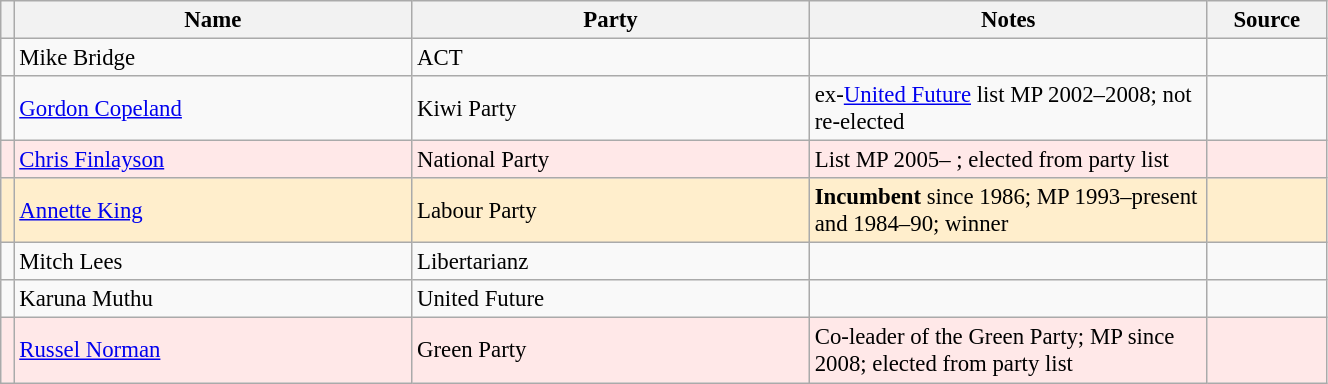<table class="wikitable" width="70%" style="font-size:95%;">
<tr>
<th width=1%></th>
<th width=30%>Name</th>
<th width=30%>Party</th>
<th width=30%>Notes</th>
<th width=9%>Source</th>
</tr>
<tr -->
<td bgcolor=></td>
<td>Mike Bridge</td>
<td>ACT</td>
<td></td>
<td></td>
</tr>
<tr -->
<td bgcolor=></td>
<td><a href='#'>Gordon Copeland</a></td>
<td>Kiwi Party</td>
<td>ex-<a href='#'>United Future</a> list MP 2002–2008; not re-elected</td>
<td></td>
</tr>
<tr ---- bgcolor=#FFE8E8>
<td bgcolor=></td>
<td><a href='#'>Chris Finlayson</a></td>
<td>National Party</td>
<td>List MP 2005– ; elected from party list</td>
<td></td>
</tr>
<tr ---- bgcolor=#FFEECC>
<td bgcolor=></td>
<td><a href='#'>Annette King</a></td>
<td>Labour Party</td>
<td><strong>Incumbent</strong> since 1986; MP 1993–present and 1984–90; winner</td>
<td></td>
</tr>
<tr -->
<td bgcolor=></td>
<td>Mitch Lees</td>
<td>Libertarianz</td>
<td></td>
<td></td>
</tr>
<tr -->
<td bgcolor=></td>
<td>Karuna Muthu</td>
<td>United Future</td>
<td></td>
<td></td>
</tr>
<tr ---- bgcolor=#FFE8E8>
<td bgcolor=></td>
<td><a href='#'>Russel Norman</a></td>
<td>Green Party</td>
<td>Co-leader of the Green Party; MP since 2008; elected from party list</td>
<td></td>
</tr>
</table>
